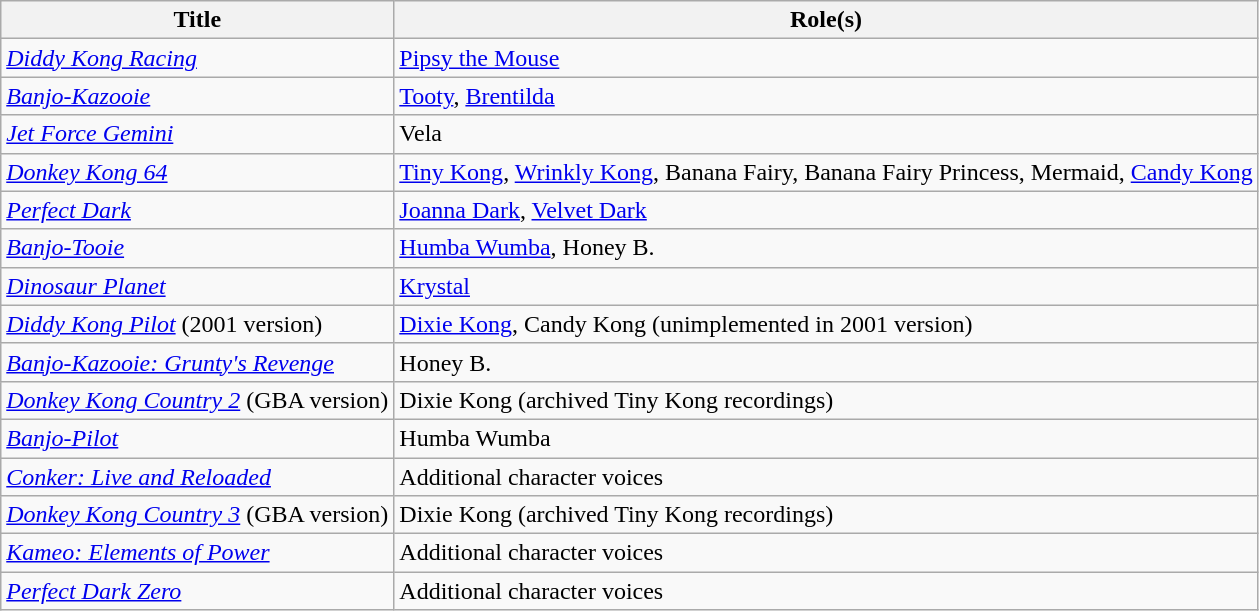<table class="wikitable sortable">
<tr>
<th>Title</th>
<th>Role(s)</th>
</tr>
<tr>
<td><em><a href='#'>Diddy Kong Racing</a></em></td>
<td><a href='#'>Pipsy the Mouse</a></td>
</tr>
<tr>
<td><em><a href='#'>Banjo-Kazooie</a></em></td>
<td><a href='#'>Tooty</a>, <a href='#'>Brentilda</a></td>
</tr>
<tr>
<td><em><a href='#'>Jet Force Gemini</a></em></td>
<td>Vela</td>
</tr>
<tr>
<td><em><a href='#'>Donkey Kong 64</a></em></td>
<td><a href='#'>Tiny Kong</a>, <a href='#'>Wrinkly Kong</a>, Banana Fairy, Banana Fairy Princess, Mermaid, <a href='#'>Candy Kong</a></td>
</tr>
<tr>
<td><em><a href='#'>Perfect Dark</a></em></td>
<td><a href='#'>Joanna Dark</a>, <a href='#'>Velvet Dark</a></td>
</tr>
<tr>
<td><em><a href='#'>Banjo-Tooie</a></em></td>
<td><a href='#'>Humba Wumba</a>, Honey B.</td>
</tr>
<tr>
<td><em><a href='#'>Dinosaur Planet</a></em></td>
<td><a href='#'>Krystal</a></td>
</tr>
<tr>
<td><em><a href='#'>Diddy Kong Pilot</a></em> (2001 version)</td>
<td><a href='#'>Dixie Kong</a>, Candy Kong (unimplemented in 2001 version)</td>
</tr>
<tr>
<td><em><a href='#'>Banjo-Kazooie: Grunty's Revenge</a></em></td>
<td>Honey B.</td>
</tr>
<tr>
<td><em><a href='#'>Donkey Kong Country 2</a></em> (GBA version)</td>
<td ">Dixie Kong (archived Tiny Kong recordings)</td>
</tr>
<tr>
<td><em><a href='#'>Banjo-Pilot</a></em></td>
<td>Humba Wumba</td>
</tr>
<tr>
<td><em><a href='#'>Conker: Live and Reloaded</a></em></td>
<td>Additional character voices</td>
</tr>
<tr>
<td><em><a href='#'>Donkey Kong Country 3</a></em> (GBA version)</td>
<td ">Dixie Kong (archived Tiny Kong recordings)</td>
</tr>
<tr>
<td><em><a href='#'>Kameo: Elements of Power</a></em></td>
<td>Additional character voices</td>
</tr>
<tr>
<td><em><a href='#'>Perfect Dark Zero</a></em></td>
<td>Additional character voices</td>
</tr>
</table>
